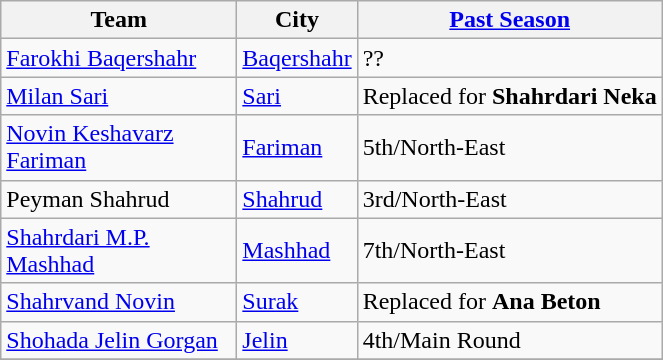<table class="wikitable sortable">
<tr>
<th width=150>Team</th>
<th width=60>City</th>
<th><a href='#'>Past Season</a></th>
</tr>
<tr>
<td align="left"><a href='#'>Farokhi Baqershahr</a></td>
<td><a href='#'>Baqershahr</a></td>
<td>??</td>
</tr>
<tr>
<td align="left"><a href='#'>Milan Sari</a></td>
<td><a href='#'>Sari</a></td>
<td>Replaced for <strong>Shahrdari Neka</strong></td>
</tr>
<tr>
<td align="left"><a href='#'>Novin Keshavarz Fariman</a></td>
<td><a href='#'>Fariman</a></td>
<td>5th/North-East</td>
</tr>
<tr>
<td align="left">Peyman Shahrud</td>
<td><a href='#'>Shahrud</a></td>
<td>3rd/North-East</td>
</tr>
<tr>
<td align="left"><a href='#'>Shahrdari M.P. Mashhad</a></td>
<td><a href='#'>Mashhad</a></td>
<td>7th/North-East</td>
</tr>
<tr>
<td align="left"><a href='#'>Shahrvand Novin</a></td>
<td><a href='#'>Surak</a></td>
<td>Replaced for <strong>Ana Beton</strong></td>
</tr>
<tr>
<td align="left"><a href='#'>Shohada Jelin Gorgan</a></td>
<td><a href='#'>Jelin</a></td>
<td>4th/Main Round</td>
</tr>
<tr>
</tr>
</table>
